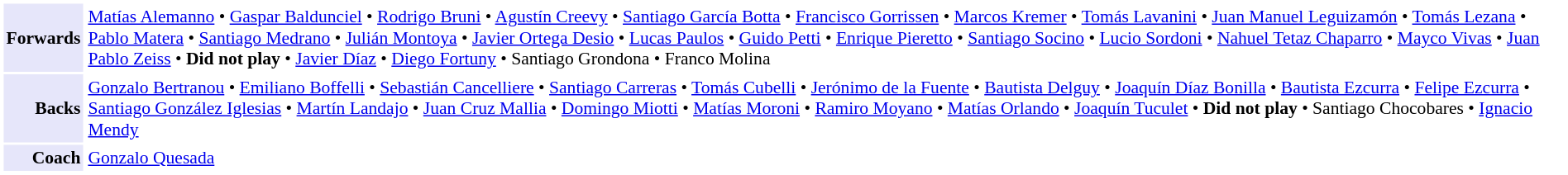<table cellpadding="2" style="border: 1px solid white; font-size:90%;">
<tr>
<td style="text-align:right;" bgcolor="lavender"><strong>Forwards</strong></td>
<td style="text-align:left;"><a href='#'>Matías Alemanno</a> • <a href='#'>Gaspar Baldunciel</a> • <a href='#'>Rodrigo Bruni</a> • <a href='#'>Agustín Creevy</a> • <a href='#'>Santiago García Botta</a> • <a href='#'>Francisco Gorrissen</a> • <a href='#'>Marcos Kremer</a> • <a href='#'>Tomás Lavanini</a> • <a href='#'>Juan Manuel Leguizamón</a> • <a href='#'>Tomás Lezana</a> • <a href='#'>Pablo Matera</a> • <a href='#'>Santiago Medrano</a> • <a href='#'>Julián Montoya</a> • <a href='#'>Javier Ortega Desio</a> • <a href='#'>Lucas Paulos</a> • <a href='#'>Guido Petti</a> • <a href='#'>Enrique Pieretto</a> • <a href='#'>Santiago Socino</a> • <a href='#'>Lucio Sordoni</a> • <a href='#'>Nahuel Tetaz Chaparro</a> • <a href='#'>Mayco Vivas</a> • <a href='#'>Juan Pablo Zeiss</a> • <strong>Did not play</strong> • <a href='#'>Javier Díaz</a> • <a href='#'>Diego Fortuny</a> • Santiago Grondona • Franco Molina</td>
</tr>
<tr>
<td style="text-align:right;" bgcolor="lavender"><strong>Backs</strong></td>
<td style="text-align:left;"><a href='#'>Gonzalo Bertranou</a> • <a href='#'>Emiliano Boffelli</a> • <a href='#'>Sebastián Cancelliere</a> • <a href='#'>Santiago Carreras</a> • <a href='#'>Tomás Cubelli</a> • <a href='#'>Jerónimo de la Fuente</a> • <a href='#'>Bautista Delguy</a> • <a href='#'>Joaquín Díaz Bonilla</a> • <a href='#'>Bautista Ezcurra</a> • <a href='#'>Felipe Ezcurra</a> • <a href='#'>Santiago González Iglesias</a> • <a href='#'>Martín Landajo</a> • <a href='#'>Juan Cruz Mallia</a> • <a href='#'>Domingo Miotti</a> • <a href='#'>Matías Moroni</a> • <a href='#'>Ramiro Moyano</a> • <a href='#'>Matías Orlando</a> • <a href='#'>Joaquín Tuculet</a> • <strong>Did not play</strong> • Santiago Chocobares • <a href='#'>Ignacio Mendy</a></td>
</tr>
<tr>
<td style="text-align:right;" bgcolor="lavender"><strong>Coach</strong></td>
<td style="text-align:left;"><a href='#'>Gonzalo Quesada</a></td>
</tr>
</table>
